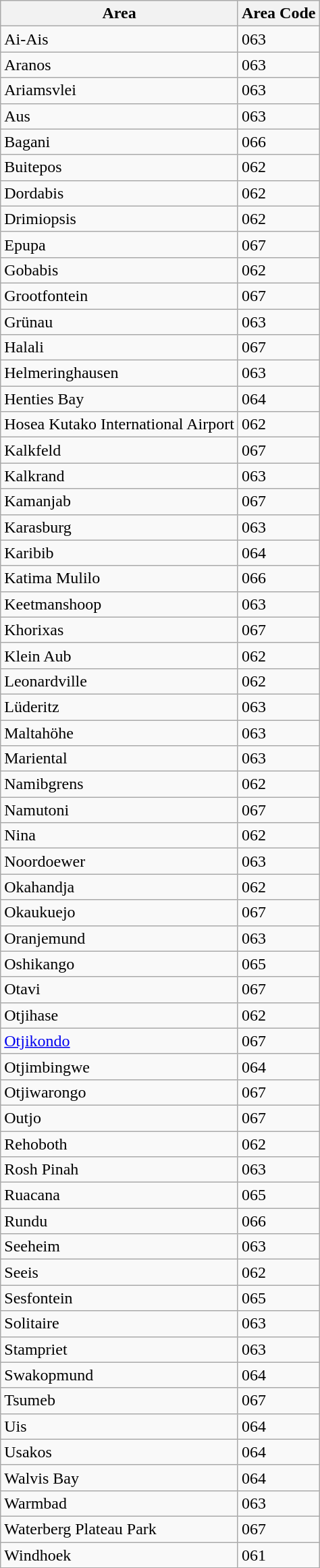<table class="wikitable">
<tr>
<th>Area</th>
<th>Area Code</th>
</tr>
<tr>
<td>Ai-Ais</td>
<td>063</td>
</tr>
<tr>
<td>Aranos</td>
<td>063</td>
</tr>
<tr>
<td>Ariamsvlei</td>
<td>063</td>
</tr>
<tr>
<td>Aus</td>
<td>063</td>
</tr>
<tr>
<td>Bagani</td>
<td>066</td>
</tr>
<tr>
<td>Buitepos</td>
<td>062</td>
</tr>
<tr>
<td>Dordabis</td>
<td>062</td>
</tr>
<tr>
<td>Drimiopsis</td>
<td>062</td>
</tr>
<tr>
<td>Epupa</td>
<td>067</td>
</tr>
<tr>
<td>Gobabis</td>
<td>062</td>
</tr>
<tr>
<td>Grootfontein</td>
<td>067</td>
</tr>
<tr>
<td>Grünau</td>
<td>063</td>
</tr>
<tr>
<td>Halali</td>
<td>067</td>
</tr>
<tr>
<td>Helmeringhausen</td>
<td>063</td>
</tr>
<tr>
<td>Henties Bay</td>
<td>064</td>
</tr>
<tr>
<td>Hosea Kutako International Airport</td>
<td>062</td>
</tr>
<tr>
<td>Kalkfeld</td>
<td>067</td>
</tr>
<tr>
<td>Kalkrand</td>
<td>063</td>
</tr>
<tr>
<td>Kamanjab</td>
<td>067</td>
</tr>
<tr>
<td>Karasburg</td>
<td>063</td>
</tr>
<tr>
<td>Karibib</td>
<td>064</td>
</tr>
<tr>
<td>Katima Mulilo</td>
<td>066</td>
</tr>
<tr>
<td>Keetmanshoop</td>
<td>063</td>
</tr>
<tr>
<td>Khorixas</td>
<td>067</td>
</tr>
<tr>
<td>Klein Aub</td>
<td>062</td>
</tr>
<tr>
<td>Leonardville</td>
<td>062</td>
</tr>
<tr>
<td>Lüderitz</td>
<td>063</td>
</tr>
<tr>
<td>Maltahöhe</td>
<td>063</td>
</tr>
<tr>
<td>Mariental</td>
<td>063</td>
</tr>
<tr>
<td>Namibgrens</td>
<td>062</td>
</tr>
<tr>
<td>Namutoni</td>
<td>067</td>
</tr>
<tr>
<td>Nina</td>
<td>062</td>
</tr>
<tr>
<td>Noordoewer</td>
<td>063</td>
</tr>
<tr>
<td>Okahandja</td>
<td>062</td>
</tr>
<tr>
<td>Okaukuejo</td>
<td>067</td>
</tr>
<tr>
<td>Oranjemund</td>
<td>063</td>
</tr>
<tr>
<td>Oshikango</td>
<td>065</td>
</tr>
<tr>
<td>Otavi</td>
<td>067</td>
</tr>
<tr>
<td>Otjihase</td>
<td>062</td>
</tr>
<tr>
<td><a href='#'>Otjikondo</a></td>
<td>067</td>
</tr>
<tr>
<td>Otjimbingwe</td>
<td>064</td>
</tr>
<tr>
<td>Otjiwarongo</td>
<td>067</td>
</tr>
<tr>
<td>Outjo</td>
<td>067</td>
</tr>
<tr>
<td>Rehoboth</td>
<td>062</td>
</tr>
<tr>
<td>Rosh Pinah</td>
<td>063</td>
</tr>
<tr>
<td>Ruacana</td>
<td>065</td>
</tr>
<tr>
<td>Rundu</td>
<td>066</td>
</tr>
<tr>
<td>Seeheim</td>
<td>063</td>
</tr>
<tr>
<td>Seeis</td>
<td>062</td>
</tr>
<tr>
<td>Sesfontein</td>
<td>065</td>
</tr>
<tr>
<td>Solitaire</td>
<td>063</td>
</tr>
<tr>
<td>Stampriet</td>
<td>063</td>
</tr>
<tr>
<td>Swakopmund</td>
<td>064</td>
</tr>
<tr>
<td>Tsumeb</td>
<td>067</td>
</tr>
<tr>
<td>Uis</td>
<td>064</td>
</tr>
<tr>
<td>Usakos</td>
<td>064</td>
</tr>
<tr>
<td>Walvis Bay</td>
<td>064</td>
</tr>
<tr>
<td>Warmbad</td>
<td>063</td>
</tr>
<tr>
<td>Waterberg Plateau Park</td>
<td>067</td>
</tr>
<tr>
<td>Windhoek</td>
<td>061</td>
</tr>
</table>
